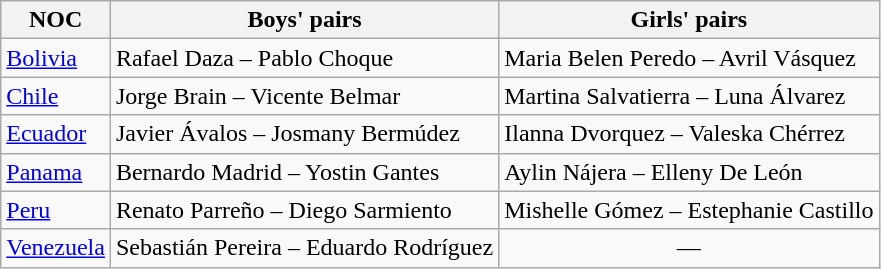<table class="wikitable">
<tr>
<th>NOC</th>
<th>Boys' pairs</th>
<th>Girls' pairs</th>
</tr>
<tr>
<td> <a href='#'>Bolivia</a></td>
<td>Rafael Daza – Pablo Choque</td>
<td>Maria Belen Peredo – Avril Vásquez</td>
</tr>
<tr>
<td> <a href='#'>Chile</a></td>
<td>Jorge Brain – Vicente Belmar</td>
<td>Martina Salvatierra – Luna Álvarez</td>
</tr>
<tr>
<td> <a href='#'>Ecuador</a></td>
<td>Javier Ávalos – Josmany Bermúdez</td>
<td>Ilanna Dvorquez – Valeska Chérrez</td>
</tr>
<tr>
<td> <a href='#'>Panama</a></td>
<td>Bernardo Madrid – Yostin Gantes</td>
<td>Aylin Nájera – Elleny De León</td>
</tr>
<tr>
<td> <a href='#'>Peru</a></td>
<td>Renato Parreño – Diego Sarmiento</td>
<td>Mishelle Gómez – Estephanie Castillo</td>
</tr>
<tr>
<td> <a href='#'>Venezuela</a></td>
<td>Sebastián Pereira – Eduardo Rodríguez</td>
<td align=center>—</td>
</tr>
</table>
